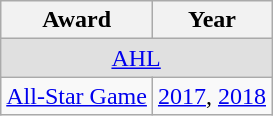<table class="wikitable">
<tr>
<th>Award</th>
<th>Year</th>
</tr>
<tr ALIGN="center" bgcolor="#e0e0e0">
<td colspan="3"><a href='#'>AHL</a></td>
</tr>
<tr>
<td><a href='#'>All-Star Game</a></td>
<td><a href='#'>2017</a>, <a href='#'>2018</a></td>
</tr>
</table>
